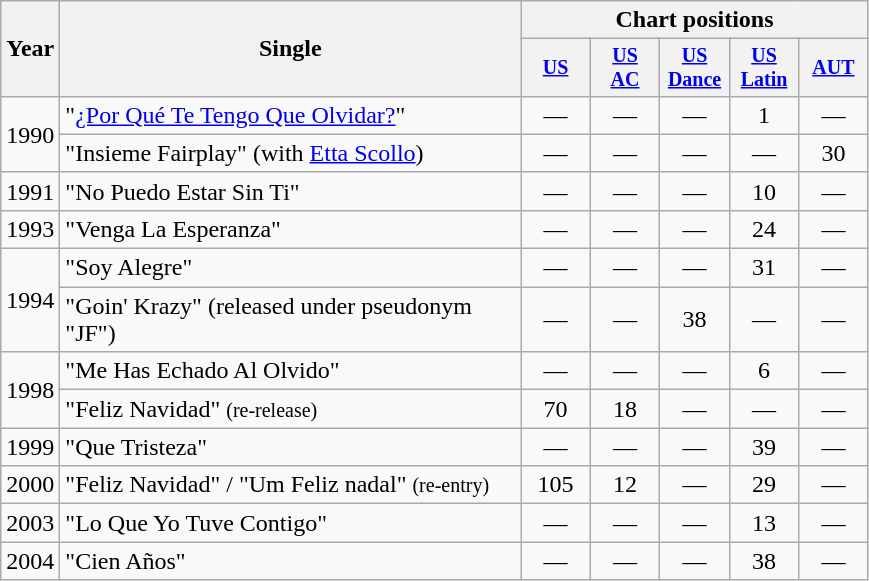<table class="wikitable" style="text-align:center;">
<tr>
<th rowspan="2">Year</th>
<th style="width:300px;" rowspan="2">Single</th>
<th colspan="5">Chart positions</th>
</tr>
<tr style="font-size:smaller;">
<th style="width:40px;"><a href='#'>US</a><br></th>
<th style="width:40px;"><a href='#'>US<br>AC</a><br></th>
<th style="width:40px;"><a href='#'>US<br>Dance</a><br></th>
<th style="width:40px;"><a href='#'>US Latin</a><br></th>
<th style="width:40px;"><a href='#'>AUT</a><br></th>
</tr>
<tr>
<td rowspan="2">1990</td>
<td style="text-align:left;">"<a href='#'>¿Por Qué Te Tengo Que Olvidar?</a>"</td>
<td>—</td>
<td>—</td>
<td>—</td>
<td>1</td>
<td>—</td>
</tr>
<tr>
<td style="text-align:left;">"Insieme Fairplay" (with <a href='#'>Etta Scollo</a>)</td>
<td>—</td>
<td>—</td>
<td>—</td>
<td>—</td>
<td>30</td>
</tr>
<tr>
<td>1991</td>
<td style="text-align:left;">"No Puedo Estar Sin Ti"</td>
<td>—</td>
<td>—</td>
<td>—</td>
<td>10</td>
<td>—</td>
</tr>
<tr>
<td>1993</td>
<td style="text-align:left;">"Venga La Esperanza"</td>
<td>—</td>
<td>—</td>
<td>—</td>
<td>24</td>
<td>—</td>
</tr>
<tr>
<td rowspan="2">1994</td>
<td style="text-align:left;">"Soy Alegre"</td>
<td>—</td>
<td>—</td>
<td>—</td>
<td>31</td>
<td>—</td>
</tr>
<tr>
<td style="text-align:left;">"Goin' Krazy" (released under pseudonym "JF")</td>
<td>—</td>
<td>—</td>
<td>38</td>
<td>—</td>
<td>—</td>
</tr>
<tr>
<td rowspan="2">1998</td>
<td style="text-align:left;">"Me Has Echado Al Olvido"</td>
<td>—</td>
<td>—</td>
<td>—</td>
<td>6</td>
<td>—</td>
</tr>
<tr>
<td style="text-align:left;">"Feliz Navidad" <small>(re-release)</small></td>
<td>70</td>
<td>18</td>
<td>—</td>
<td>—</td>
<td>—</td>
</tr>
<tr>
<td>1999</td>
<td style="text-align:left;">"Que Tristeza"</td>
<td>—</td>
<td>—</td>
<td>—</td>
<td>39</td>
<td>—</td>
</tr>
<tr>
<td>2000</td>
<td style="text-align:left;">"Feliz Navidad" / "Um Feliz nadal" <small>(re-entry)</small></td>
<td>105</td>
<td>12</td>
<td>—</td>
<td>29</td>
<td>—</td>
</tr>
<tr>
<td>2003</td>
<td style="text-align:left;">"Lo Que Yo Tuve Contigo"</td>
<td>—</td>
<td>—</td>
<td>—</td>
<td>13</td>
<td>—</td>
</tr>
<tr>
<td>2004</td>
<td style="text-align:left;">"Cien Años"</td>
<td>—</td>
<td>—</td>
<td>—</td>
<td>38</td>
<td>—</td>
</tr>
</table>
